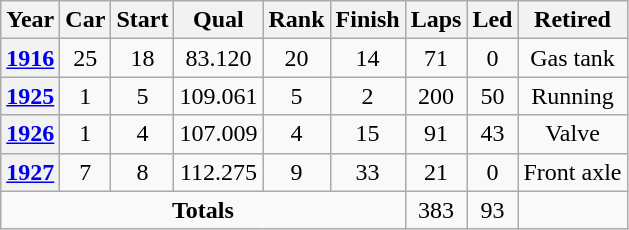<table class="wikitable" style="text-align:center">
<tr>
<th>Year</th>
<th>Car</th>
<th>Start</th>
<th>Qual</th>
<th>Rank</th>
<th>Finish</th>
<th>Laps</th>
<th>Led</th>
<th>Retired</th>
</tr>
<tr>
<th><a href='#'>1916</a></th>
<td>25</td>
<td>18</td>
<td>83.120</td>
<td>20</td>
<td>14</td>
<td>71</td>
<td>0</td>
<td>Gas tank</td>
</tr>
<tr>
<th><a href='#'>1925</a></th>
<td>1</td>
<td>5</td>
<td>109.061</td>
<td>5</td>
<td>2</td>
<td>200</td>
<td>50</td>
<td>Running</td>
</tr>
<tr>
<th><a href='#'>1926</a></th>
<td>1</td>
<td>4</td>
<td>107.009</td>
<td>4</td>
<td>15</td>
<td>91</td>
<td>43</td>
<td>Valve</td>
</tr>
<tr>
<th><a href='#'>1927</a></th>
<td>7</td>
<td>8</td>
<td>112.275</td>
<td>9</td>
<td>33</td>
<td>21</td>
<td>0</td>
<td>Front axle</td>
</tr>
<tr>
<td colspan=6><strong>Totals</strong></td>
<td>383</td>
<td>93</td>
<td></td>
</tr>
</table>
